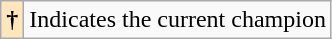<table class="wikitable">
<tr>
<th style="background-color: #ffe6bd">†</th>
<td>Indicates the current champion</td>
</tr>
</table>
